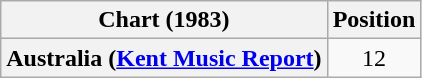<table class="wikitable sortable plainrowheaders" style="text-align:center">
<tr>
<th>Chart (1983)</th>
<th>Position</th>
</tr>
<tr>
<th scope="row">Australia (<a href='#'>Kent Music Report</a>)</th>
<td>12</td>
</tr>
</table>
